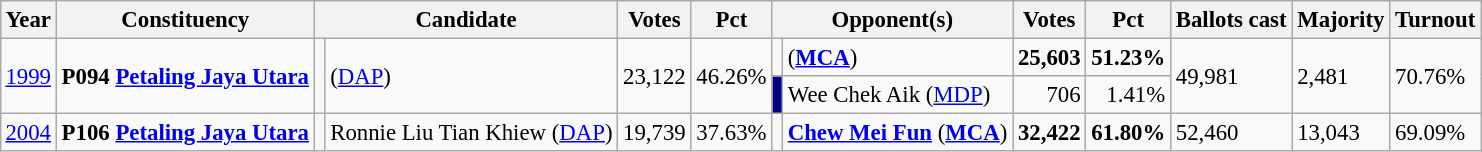<table class="wikitable" style="margin:0.5em ; font-size:95%">
<tr>
<th>Year</th>
<th>Constituency</th>
<th colspan="2">Candidate</th>
<th>Votes</th>
<th>Pct</th>
<th colspan="2">Opponent(s)</th>
<th>Votes</th>
<th>Pct</th>
<th>Ballots cast</th>
<th>Majority</th>
<th>Turnout</th>
</tr>
<tr>
<td rowspan="2"><a href='#'>1999</a></td>
<td rowspan=2><strong>P094 <a href='#'>Petaling Jaya Utara</a></strong></td>
<td rowspan="2" ></td>
<td rowspan="2"> (<a href='#'>DAP</a>)</td>
<td rowspan="2" align=right>23,122</td>
<td rowspan="2">46.26%</td>
<td></td>
<td> (<a href='#'><strong>MCA</strong></a>)</td>
<td align=right><strong>25,603</strong></td>
<td><strong>51.23%</strong></td>
<td rowspan="2">49,981</td>
<td rowspan="2">2,481</td>
<td rowspan="2">70.76%</td>
</tr>
<tr>
<td bgcolor = 000080></td>
<td>Wee Chek Aik (<a href='#'>MDP</a>)</td>
<td align=right>706</td>
<td align=right>1.41%</td>
</tr>
<tr>
<td><a href='#'>2004</a></td>
<td><strong>P106 <a href='#'>Petaling Jaya Utara</a></strong></td>
<td></td>
<td>Ronnie Liu Tian Khiew (<a href='#'>DAP</a>)</td>
<td align=right>19,739</td>
<td>37.63%</td>
<td></td>
<td><strong><a href='#'>Chew Mei Fun</a></strong> (<a href='#'><strong>MCA</strong></a>)</td>
<td align=right><strong>32,422</strong></td>
<td><strong>61.80%</strong></td>
<td>52,460</td>
<td>13,043</td>
<td>69.09%</td>
</tr>
</table>
